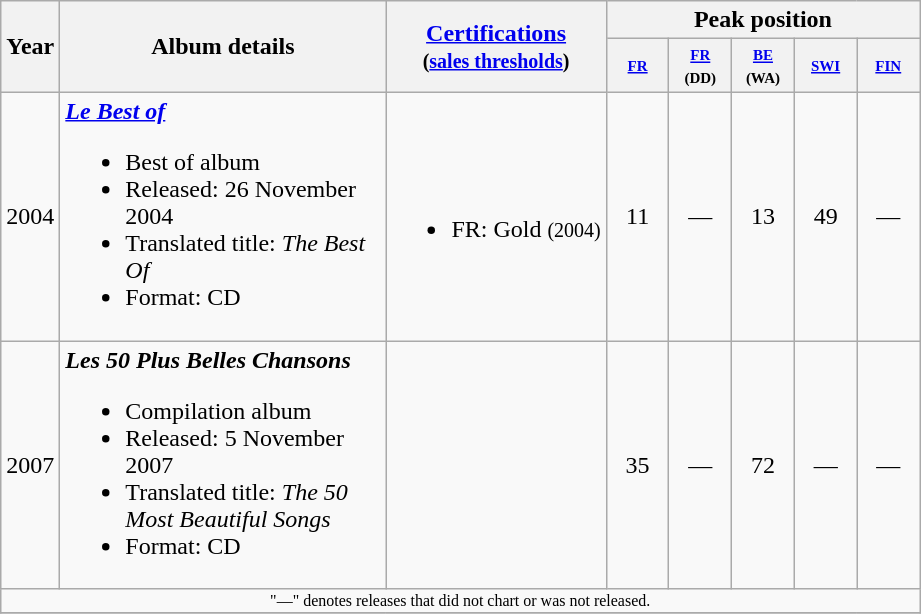<table class="wikitable" style=text-align:center;>
<tr>
<th rowspan="2" width="3">Year</th>
<th width="210" rowspan="2">Album details</th>
<th rowspan="2"><a href='#'>Certifications</a><br><small>(<a href='#'>sales thresholds</a>)</small></th>
<th colspan="5">Peak position</th>
</tr>
<tr ---->
<th style="width:3em;font-size:75%"><small><a href='#'>FR</a></small> <br></th>
<th style="width:3em;font-size:75%"><small><a href='#'>FR</a> (DD)</small></th>
<th style="width:3em;font-size:75%"><small><a href='#'>BE</a> (WA)</small> <br></th>
<th style="width:3em;font-size:75%"><small><a href='#'>SWI</a></small> <br></th>
<th style="width:3em;font-size:75%"><small><a href='#'>FIN</a></small></th>
</tr>
<tr ---->
<td>2004</td>
<td align="left"><strong><em><a href='#'>Le Best of</a></em></strong><br><ul><li>Best of album</li><li>Released: 26 November 2004</li><li>Translated title: <em>The Best Of</em></li><li>Format: CD</li></ul></td>
<td align="left"><br><ul><li>FR: Gold <small>(2004)</small></li></ul></td>
<td align="center">11</td>
<td align="center">—</td>
<td align="center">13</td>
<td align="center">49</td>
<td align="center">—</td>
</tr>
<tr ---->
<td>2007</td>
<td align="left"><strong><em>Les 50 Plus Belles Chansons</em></strong><br><ul><li>Compilation album</li><li>Released: 5 November 2007</li><li>Translated title: <em>The 50 Most Beautiful Songs</em></li><li>Format: CD</li></ul></td>
<td align="center"></td>
<td align="center">35</td>
<td align="center">—</td>
<td align="center">72</td>
<td align="center">—</td>
<td align="center">—</td>
</tr>
<tr>
<td colspan="20" style="font-size:8pt">"—" denotes releases that did not chart or was not released.</td>
</tr>
<tr>
</tr>
</table>
